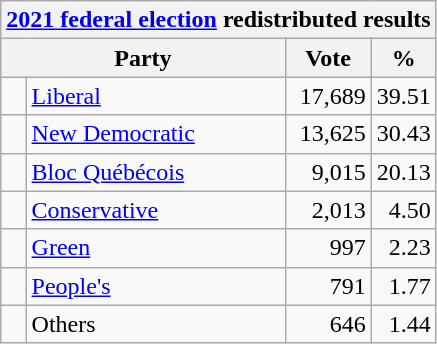<table class="wikitable">
<tr>
<th colspan="4"><a href='#'>2021 federal election</a> redistributed results</th>
</tr>
<tr>
<th bgcolor="#DDDDFF" width="130px" colspan="2">Party</th>
<th bgcolor="#DDDDFF" width="50px">Vote</th>
<th bgcolor="#DDDDFF" width="30px">%</th>
</tr>
<tr>
<td> </td>
<td><a href='#'>Liberal</a></td>
<td align=right>17,689</td>
<td align=right>39.51</td>
</tr>
<tr>
<td> </td>
<td><a href='#'>New Democratic</a></td>
<td align=right>13,625</td>
<td align=right>30.43</td>
</tr>
<tr>
<td> </td>
<td><a href='#'>Bloc Québécois</a></td>
<td align=right>9,015</td>
<td align=right>20.13</td>
</tr>
<tr>
<td> </td>
<td><a href='#'>Conservative</a></td>
<td align=right>2,013</td>
<td align=right>4.50</td>
</tr>
<tr>
<td> </td>
<td><a href='#'>Green</a></td>
<td align=right>997</td>
<td align=right>2.23</td>
</tr>
<tr>
<td> </td>
<td><a href='#'>People's</a></td>
<td align=right>791</td>
<td align=right>1.77</td>
</tr>
<tr>
<td> </td>
<td>Others</td>
<td align=right>646</td>
<td align=right>1.44</td>
</tr>
</table>
